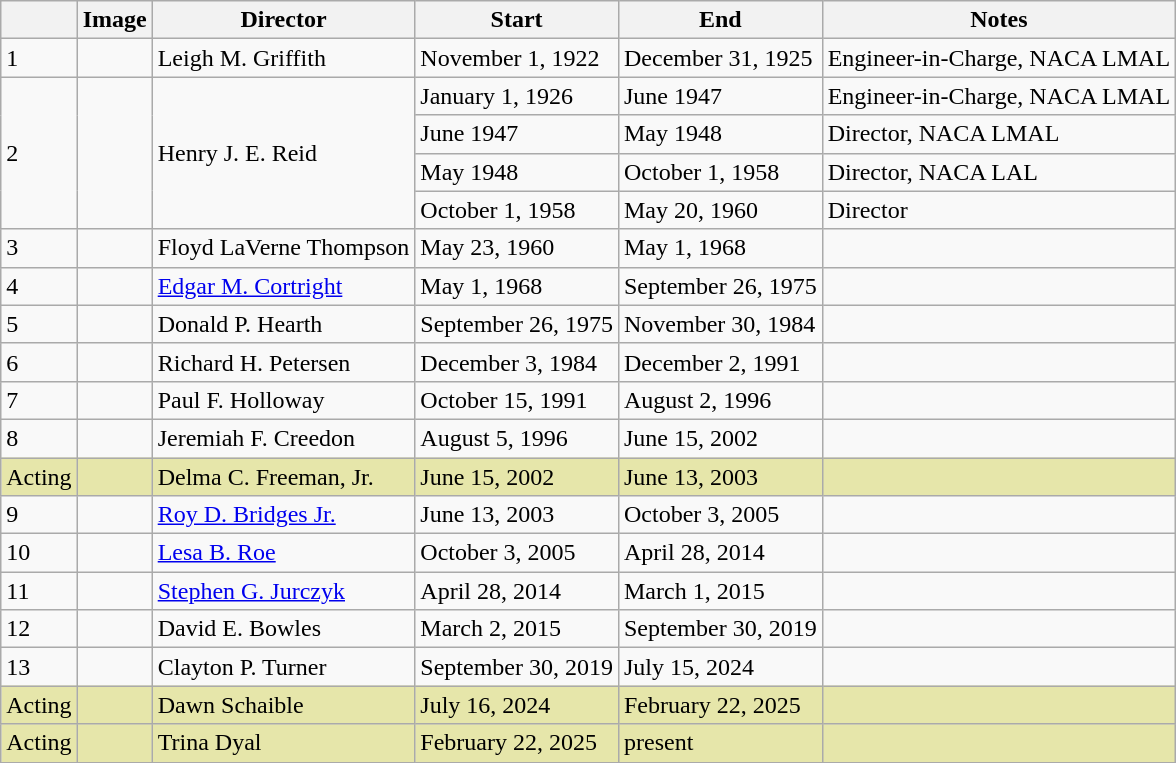<table class="wikitable">
<tr>
<th></th>
<th>Image</th>
<th>Director</th>
<th>Start</th>
<th>End</th>
<th>Notes</th>
</tr>
<tr>
<td>1</td>
<td></td>
<td>Leigh M. Griffith</td>
<td>November 1, 1922</td>
<td>December 31, 1925</td>
<td>Engineer-in-Charge, NACA LMAL</td>
</tr>
<tr>
<td rowspan="4">2</td>
<td rowspan="4"></td>
<td rowspan="4">Henry J. E. Reid</td>
<td>January 1, 1926</td>
<td>June 1947</td>
<td>Engineer-in-Charge, NACA LMAL</td>
</tr>
<tr>
<td>June 1947</td>
<td>May 1948</td>
<td>Director, NACA LMAL</td>
</tr>
<tr>
<td>May 1948</td>
<td>October 1, 1958</td>
<td>Director, NACA LAL</td>
</tr>
<tr>
<td>October 1, 1958</td>
<td>May 20, 1960</td>
<td>Director</td>
</tr>
<tr>
<td>3</td>
<td></td>
<td>Floyd LaVerne Thompson</td>
<td>May 23, 1960</td>
<td>May 1, 1968</td>
<td></td>
</tr>
<tr>
<td>4</td>
<td></td>
<td><a href='#'>Edgar M. Cortright</a></td>
<td>May 1, 1968</td>
<td nowrap>September 26, 1975</td>
<td></td>
</tr>
<tr>
<td>5</td>
<td></td>
<td>Donald P. Hearth</td>
<td nowrap>September 26, 1975</td>
<td>November 30, 1984</td>
<td></td>
</tr>
<tr>
<td>6</td>
<td></td>
<td>Richard H. Petersen</td>
<td>December 3, 1984</td>
<td>December 2, 1991</td>
<td></td>
</tr>
<tr>
<td>7</td>
<td></td>
<td>Paul F. Holloway</td>
<td>October 15, 1991</td>
<td>August 2, 1996</td>
<td></td>
</tr>
<tr>
<td>8</td>
<td></td>
<td>Jeremiah F. Creedon</td>
<td>August 5, 1996</td>
<td>June 15, 2002</td>
<td></td>
</tr>
<tr bgcolor="#e6e6aa">
<td>Acting</td>
<td></td>
<td nowrap>Delma C. Freeman, Jr.</td>
<td>June 15, 2002</td>
<td>June 13, 2003</td>
<td></td>
</tr>
<tr>
<td>9</td>
<td></td>
<td><a href='#'>Roy D. Bridges Jr.</a></td>
<td>June 13, 2003</td>
<td>October 3, 2005</td>
<td></td>
</tr>
<tr>
<td>10</td>
<td></td>
<td><a href='#'>Lesa B. Roe</a></td>
<td>October 3, 2005</td>
<td>April 28, 2014</td>
<td></td>
</tr>
<tr>
<td>11</td>
<td></td>
<td><a href='#'>Stephen G. Jurczyk</a></td>
<td>April 28, 2014</td>
<td>March 1, 2015</td>
<td></td>
</tr>
<tr>
<td>12</td>
<td></td>
<td>David E. Bowles</td>
<td>March 2, 2015</td>
<td>September 30, 2019</td>
<td></td>
</tr>
<tr>
<td>13</td>
<td></td>
<td>Clayton P. Turner</td>
<td>September 30, 2019</td>
<td>July 15, 2024</td>
<td></td>
</tr>
<tr bgcolor="#e6e6aa">
<td>Acting</td>
<td></td>
<td>Dawn Schaible</td>
<td>July 16, 2024</td>
<td>February 22, 2025</td>
<td></td>
</tr>
<tr bgcolor="#e6e6aa">
<td>Acting</td>
<td></td>
<td>Trina Dyal</td>
<td>February 22, 2025</td>
<td>present</td>
<td></td>
</tr>
<tr>
</tr>
</table>
